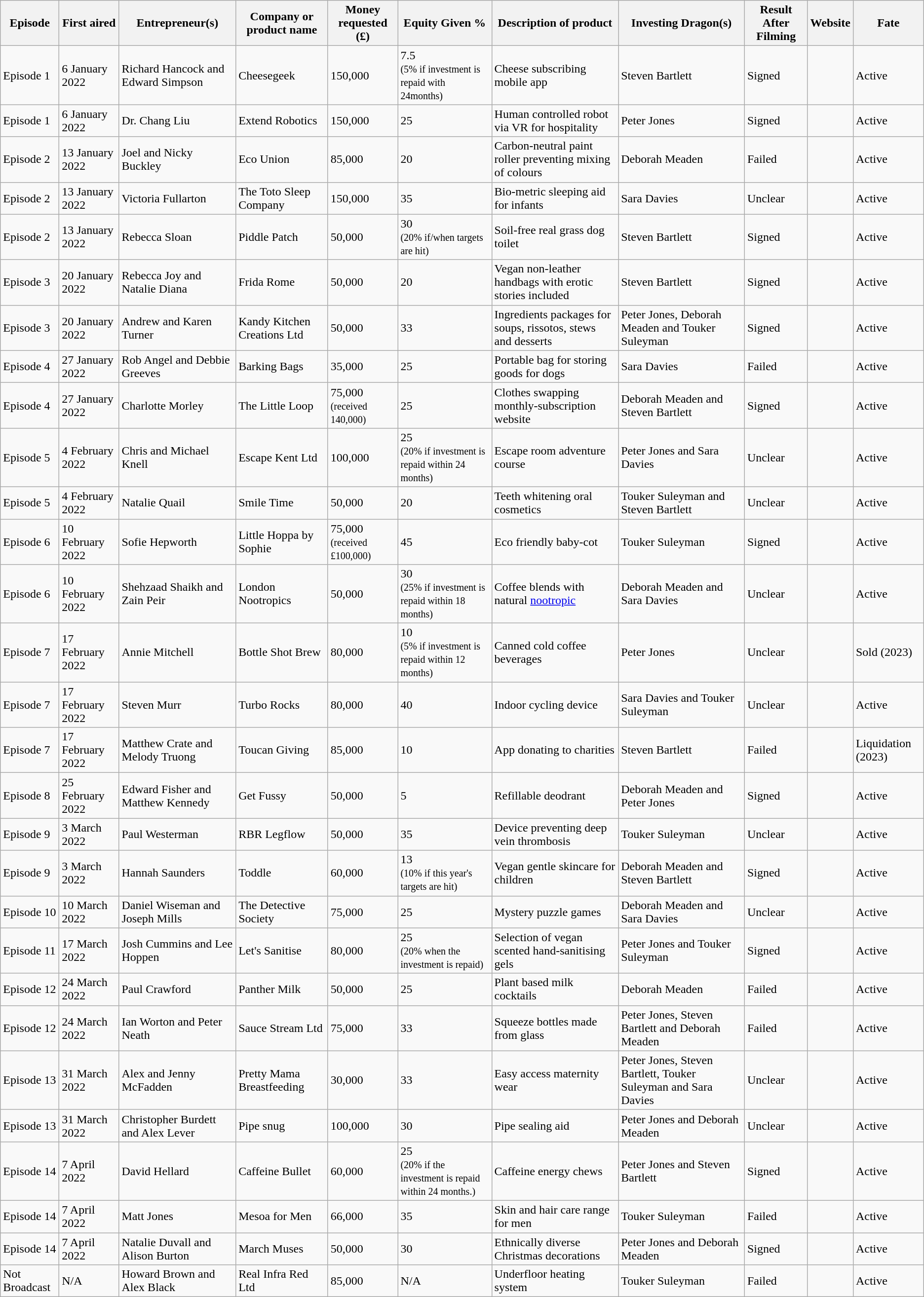<table class="wikitable sortable">
<tr>
<th>Episode</th>
<th>First aired</th>
<th>Entrepreneur(s)</th>
<th>Company or product name</th>
<th>Money requested (£)</th>
<th>Equity Given %</th>
<th>Description of product</th>
<th>Investing Dragon(s)</th>
<th>Result After Filming</th>
<th>Website</th>
<th>Fate</th>
</tr>
<tr>
<td>Episode 1</td>
<td>6 January 2022</td>
<td>Richard Hancock and Edward Simpson</td>
<td>Cheesegeek</td>
<td>150,000</td>
<td>7.5 <br><small>(5% if investment is repaid with 24months)</small></td>
<td>Cheese subscribing mobile app</td>
<td>Steven Bartlett</td>
<td>Signed</td>
<td></td>
<td>Active </td>
</tr>
<tr>
<td>Episode 1</td>
<td>6 January 2022</td>
<td>Dr. Chang Liu</td>
<td>Extend Robotics</td>
<td>150,000</td>
<td>25</td>
<td>Human controlled robot via VR for hospitality</td>
<td>Peter Jones</td>
<td>Signed</td>
<td></td>
<td>Active </td>
</tr>
<tr>
<td>Episode 2</td>
<td>13 January 2022</td>
<td>Joel and Nicky Buckley</td>
<td>Eco Union</td>
<td>85,000</td>
<td>20</td>
<td>Carbon-neutral paint roller preventing mixing of colours</td>
<td>Deborah Meaden</td>
<td>Failed </td>
<td></td>
<td>Active </td>
</tr>
<tr>
<td>Episode 2</td>
<td>13 January 2022</td>
<td>Victoria Fullarton</td>
<td>The Toto Sleep Company</td>
<td>150,000</td>
<td>35</td>
<td>Bio-metric sleeping aid for infants</td>
<td>Sara Davies</td>
<td>Unclear </td>
<td></td>
<td>Active </td>
</tr>
<tr>
<td>Episode 2</td>
<td>13 January 2022</td>
<td>Rebecca Sloan</td>
<td>Piddle Patch</td>
<td>50,000</td>
<td>30 <br><small>(20% if/when targets are hit)</small></td>
<td>Soil-free real grass dog toilet</td>
<td>Steven Bartlett</td>
<td>Signed</td>
<td></td>
<td>Active </td>
</tr>
<tr>
<td>Episode 3</td>
<td>20 January 2022</td>
<td>Rebecca Joy and Natalie Diana</td>
<td>Frida Rome</td>
<td>50,000</td>
<td>20</td>
<td>Vegan non-leather handbags with erotic stories included</td>
<td>Steven Bartlett</td>
<td>Signed</td>
<td></td>
<td>Active </td>
</tr>
<tr>
<td>Episode 3</td>
<td>20 January 2022</td>
<td>Andrew and Karen Turner</td>
<td>Kandy Kitchen Creations Ltd</td>
<td>50,000</td>
<td>33</td>
<td>Ingredients packages for soups, rissotos, stews and desserts</td>
<td>Peter Jones, Deborah Meaden and Touker Suleyman</td>
<td>Signed</td>
<td></td>
<td>Active </td>
</tr>
<tr>
<td>Episode 4</td>
<td>27 January 2022</td>
<td>Rob Angel and Debbie Greeves</td>
<td>Barking Bags</td>
<td>35,000</td>
<td>25</td>
<td>Portable bag for storing goods for dogs</td>
<td>Sara Davies</td>
<td>Failed </td>
<td></td>
<td>Active </td>
</tr>
<tr>
<td>Episode 4</td>
<td>27 January 2022</td>
<td>Charlotte Morley</td>
<td>The Little Loop</td>
<td>75,000 <br><small>(received 140,000)</small></td>
<td>25</td>
<td>Clothes swapping monthly-subscription website</td>
<td>Deborah Meaden and Steven Bartlett</td>
<td>Signed </td>
<td></td>
<td>Active </td>
</tr>
<tr>
<td>Episode 5</td>
<td>4 February 2022</td>
<td>Chris and Michael Knell</td>
<td>Escape Kent Ltd</td>
<td>100,000</td>
<td>25 <br><small>(20% if investment is repaid within 24 months)</small></td>
<td>Escape room adventure course</td>
<td>Peter Jones and Sara Davies</td>
<td>Unclear </td>
<td></td>
<td>Active </td>
</tr>
<tr>
<td>Episode 5</td>
<td>4 February 2022</td>
<td>Natalie Quail</td>
<td>Smile Time</td>
<td>50,000</td>
<td>20</td>
<td>Teeth whitening oral cosmetics</td>
<td>Touker Suleyman and Steven Bartlett</td>
<td>Unclear </td>
<td></td>
<td>Active </td>
</tr>
<tr>
<td>Episode 6</td>
<td>10 February 2022</td>
<td>Sofie Hepworth</td>
<td>Little Hoppa by Sophie</td>
<td>75,000 <br><small>(received £100,000)</small></td>
<td>45</td>
<td>Eco friendly baby-cot</td>
<td>Touker Suleyman</td>
<td>Signed</td>
<td></td>
<td>Active </td>
</tr>
<tr>
<td>Episode 6</td>
<td>10 February 2022</td>
<td>Shehzaad Shaikh and Zain Peir</td>
<td>London Nootropics</td>
<td>50,000</td>
<td>30 <br><small>(25% if investment is repaid within 18 months)</small></td>
<td>Coffee blends with natural <a href='#'>nootropic</a></td>
<td>Deborah Meaden and Sara Davies</td>
<td>Unclear </td>
<td></td>
<td>Active </td>
</tr>
<tr>
<td>Episode 7</td>
<td>17 February 2022</td>
<td>Annie Mitchell</td>
<td>Bottle Shot Brew</td>
<td>80,000</td>
<td>10 <br><small>(5% if investment is repaid within 12 months)</small></td>
<td>Canned cold coffee beverages</td>
<td>Peter Jones</td>
<td>Unclear </td>
<td></td>
<td>Sold (2023) </td>
</tr>
<tr>
<td>Episode 7</td>
<td>17 February 2022</td>
<td>Steven Murr</td>
<td>Turbo Rocks</td>
<td>80,000</td>
<td>40</td>
<td>Indoor cycling device</td>
<td>Sara Davies and Touker Suleyman</td>
<td>Unclear </td>
<td></td>
<td>Active </td>
</tr>
<tr>
<td>Episode 7</td>
<td>17 February 2022</td>
<td>Matthew Crate and Melody Truong</td>
<td>Toucan Giving</td>
<td>85,000</td>
<td>10</td>
<td>App donating to charities</td>
<td>Steven Bartlett </td>
<td>Failed </td>
<td></td>
<td>Liquidation (2023) </td>
</tr>
<tr>
<td>Episode 8</td>
<td>25 February 2022</td>
<td>Edward Fisher and Matthew Kennedy</td>
<td>Get Fussy</td>
<td>50,000</td>
<td>5</td>
<td>Refillable deodrant</td>
<td>Deborah Meaden and Peter Jones</td>
<td>Signed</td>
<td></td>
<td>Active </td>
</tr>
<tr>
<td>Episode 9</td>
<td>3 March 2022</td>
<td>Paul Westerman</td>
<td>RBR Legflow</td>
<td>50,000</td>
<td>35</td>
<td>Device preventing deep vein thrombosis</td>
<td>Touker Suleyman</td>
<td>Unclear </td>
<td></td>
<td>Active </td>
</tr>
<tr>
<td>Episode 9</td>
<td>3 March 2022</td>
<td>Hannah Saunders</td>
<td>Toddle</td>
<td>60,000</td>
<td>13 <br><small>(10% if this year's targets are hit)</small></td>
<td>Vegan gentle skincare for children</td>
<td>Deborah Meaden and Steven Bartlett</td>
<td>Signed</td>
<td></td>
<td>Active </td>
</tr>
<tr>
<td>Episode 10</td>
<td>10 March 2022</td>
<td>Daniel Wiseman and Joseph Mills</td>
<td>The Detective Society</td>
<td>75,000</td>
<td>25</td>
<td>Mystery puzzle games</td>
<td>Deborah Meaden and Sara Davies</td>
<td>Unclear </td>
<td></td>
<td>Active </td>
</tr>
<tr>
<td>Episode 11</td>
<td>17 March 2022</td>
<td>Josh Cummins and Lee Hoppen</td>
<td>Let's Sanitise</td>
<td>80,000</td>
<td>25 <br><small>(20% when the investment is repaid)</small></td>
<td>Selection of vegan scented hand-sanitising gels</td>
<td>Peter Jones and Touker Suleyman</td>
<td>Signed</td>
<td></td>
<td>Active </td>
</tr>
<tr>
<td>Episode 12</td>
<td>24 March 2022</td>
<td>Paul Crawford</td>
<td>Panther Milk</td>
<td>50,000</td>
<td>25</td>
<td>Plant based milk cocktails</td>
<td>Deborah Meaden</td>
<td>Failed </td>
<td></td>
<td>Active </td>
</tr>
<tr>
<td>Episode 12</td>
<td>24 March 2022</td>
<td>Ian Worton and Peter Neath</td>
<td>Sauce Stream Ltd</td>
<td>75,000</td>
<td>33</td>
<td>Squeeze bottles made from glass</td>
<td>Peter Jones, Steven Bartlett and Deborah Meaden</td>
<td>Failed </td>
<td></td>
<td>Active </td>
</tr>
<tr>
<td>Episode 13</td>
<td>31 March 2022</td>
<td>Alex and Jenny McFadden</td>
<td>Pretty Mama Breastfeeding</td>
<td>30,000</td>
<td>33</td>
<td>Easy access maternity wear</td>
<td>Peter Jones, Steven Bartlett, Touker Suleyman and Sara Davies</td>
<td>Unclear </td>
<td></td>
<td>Active </td>
</tr>
<tr>
<td>Episode 13</td>
<td>31 March 2022</td>
<td>Christopher Burdett and Alex Lever</td>
<td>Pipe snug</td>
<td>100,000</td>
<td>30</td>
<td>Pipe sealing aid</td>
<td>Peter Jones and Deborah Meaden</td>
<td>Unclear </td>
<td></td>
<td>Active </td>
</tr>
<tr>
<td>Episode 14</td>
<td>7 April 2022</td>
<td>David Hellard</td>
<td>Caffeine Bullet</td>
<td>60,000</td>
<td>25 <br><small>(20% if the investment is repaid within 24 months.)</small></td>
<td>Caffeine energy chews</td>
<td>Peter Jones and Steven Bartlett</td>
<td>Signed</td>
<td></td>
<td>Active </td>
</tr>
<tr>
<td>Episode 14</td>
<td>7 April 2022</td>
<td>Matt Jones</td>
<td>Mesoa for Men</td>
<td>66,000</td>
<td>35</td>
<td>Skin and hair care range for men</td>
<td>Touker Suleyman</td>
<td>Failed </td>
<td></td>
<td>Active </td>
</tr>
<tr>
<td>Episode 14</td>
<td>7 April 2022</td>
<td>Natalie Duvall and Alison Burton</td>
<td>March Muses</td>
<td>50,000</td>
<td>30</td>
<td>Ethnically diverse Christmas decorations</td>
<td>Peter Jones and Deborah Meaden</td>
<td>Signed</td>
<td></td>
<td>Active </td>
</tr>
<tr>
<td>Not Broadcast </td>
<td>N/A</td>
<td>Howard Brown and Alex Black</td>
<td>Real Infra Red Ltd</td>
<td>85,000</td>
<td>N/A</td>
<td>Underfloor heating system</td>
<td>Touker Suleyman</td>
<td>Failed </td>
<td></td>
<td>Active </td>
</tr>
</table>
